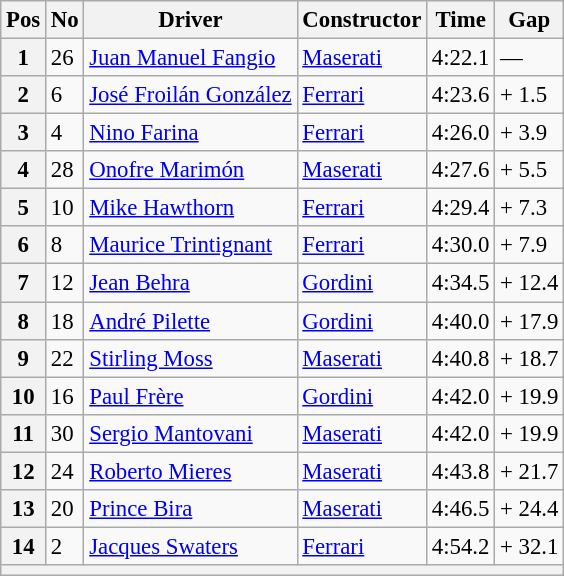<table class="wikitable sortable" style="font-size: 95%;">
<tr>
<th>Pos</th>
<th>No</th>
<th>Driver</th>
<th>Constructor</th>
<th>Time</th>
<th>Gap</th>
</tr>
<tr>
<th>1</th>
<td>26</td>
<td> <a href='#'>Juan Manuel Fangio</a></td>
<td><a href='#'>Maserati</a></td>
<td>4:22.1</td>
<td>—</td>
</tr>
<tr>
<th>2</th>
<td>6</td>
<td> <a href='#'>José Froilán González</a></td>
<td><a href='#'>Ferrari</a></td>
<td>4:23.6</td>
<td>+ 1.5</td>
</tr>
<tr>
<th>3</th>
<td>4</td>
<td> <a href='#'>Nino Farina</a></td>
<td><a href='#'>Ferrari</a></td>
<td>4:26.0</td>
<td>+ 3.9</td>
</tr>
<tr>
<th>4</th>
<td>28</td>
<td> <a href='#'>Onofre Marimón</a></td>
<td><a href='#'>Maserati</a></td>
<td>4:27.6</td>
<td>+ 5.5</td>
</tr>
<tr>
<th>5</th>
<td>10</td>
<td> <a href='#'>Mike Hawthorn</a></td>
<td><a href='#'>Ferrari</a></td>
<td>4:29.4</td>
<td>+ 7.3</td>
</tr>
<tr>
<th>6</th>
<td>8</td>
<td> <a href='#'>Maurice Trintignant</a></td>
<td><a href='#'>Ferrari</a></td>
<td>4:30.0</td>
<td>+ 7.9</td>
</tr>
<tr>
<th>7</th>
<td>12</td>
<td> <a href='#'>Jean Behra</a></td>
<td><a href='#'>Gordini</a></td>
<td>4:34.5</td>
<td>+ 12.4</td>
</tr>
<tr>
<th>8</th>
<td>18</td>
<td> <a href='#'>André Pilette</a></td>
<td><a href='#'>Gordini</a></td>
<td>4:40.0</td>
<td>+ 17.9</td>
</tr>
<tr>
<th>9</th>
<td>22</td>
<td> <a href='#'>Stirling Moss</a></td>
<td><a href='#'>Maserati</a></td>
<td>4:40.8</td>
<td>+ 18.7</td>
</tr>
<tr>
<th>10</th>
<td>16</td>
<td> <a href='#'>Paul Frère</a></td>
<td><a href='#'>Gordini</a></td>
<td>4:42.0</td>
<td>+ 19.9</td>
</tr>
<tr>
<th>11</th>
<td>30</td>
<td> <a href='#'>Sergio Mantovani</a></td>
<td><a href='#'>Maserati</a></td>
<td>4:42.0</td>
<td>+ 19.9</td>
</tr>
<tr>
<th>12</th>
<td>24</td>
<td> <a href='#'>Roberto Mieres</a></td>
<td><a href='#'>Maserati</a></td>
<td>4:43.8</td>
<td>+ 21.7</td>
</tr>
<tr>
<th>13</th>
<td>20</td>
<td> <a href='#'>Prince Bira</a></td>
<td><a href='#'>Maserati</a></td>
<td>4:46.5</td>
<td>+ 24.4</td>
</tr>
<tr>
<th>14</th>
<td>2</td>
<td> <a href='#'>Jacques Swaters</a></td>
<td><a href='#'>Ferrari</a></td>
<td>4:54.2</td>
<td>+ 32.1</td>
</tr>
<tr>
<th colspan="7"></th>
</tr>
</table>
